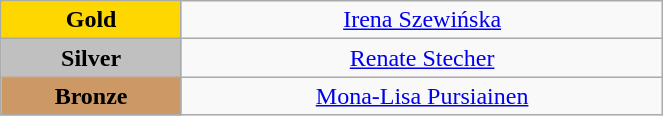<table class="wikitable" style="text-align:center; " width="35%">
<tr>
<td bgcolor="gold"><strong>Gold</strong></td>
<td><a href='#'>Irena Szewińska</a><br>  <small><em></em></small></td>
</tr>
<tr>
<td bgcolor="silver"><strong>Silver</strong></td>
<td><a href='#'>Renate Stecher</a><br>  <small><em></em></small></td>
</tr>
<tr>
<td bgcolor="CC9966"><strong>Bronze</strong></td>
<td><a href='#'>Mona-Lisa Pursiainen</a><br>  <small><em></em></small></td>
</tr>
</table>
